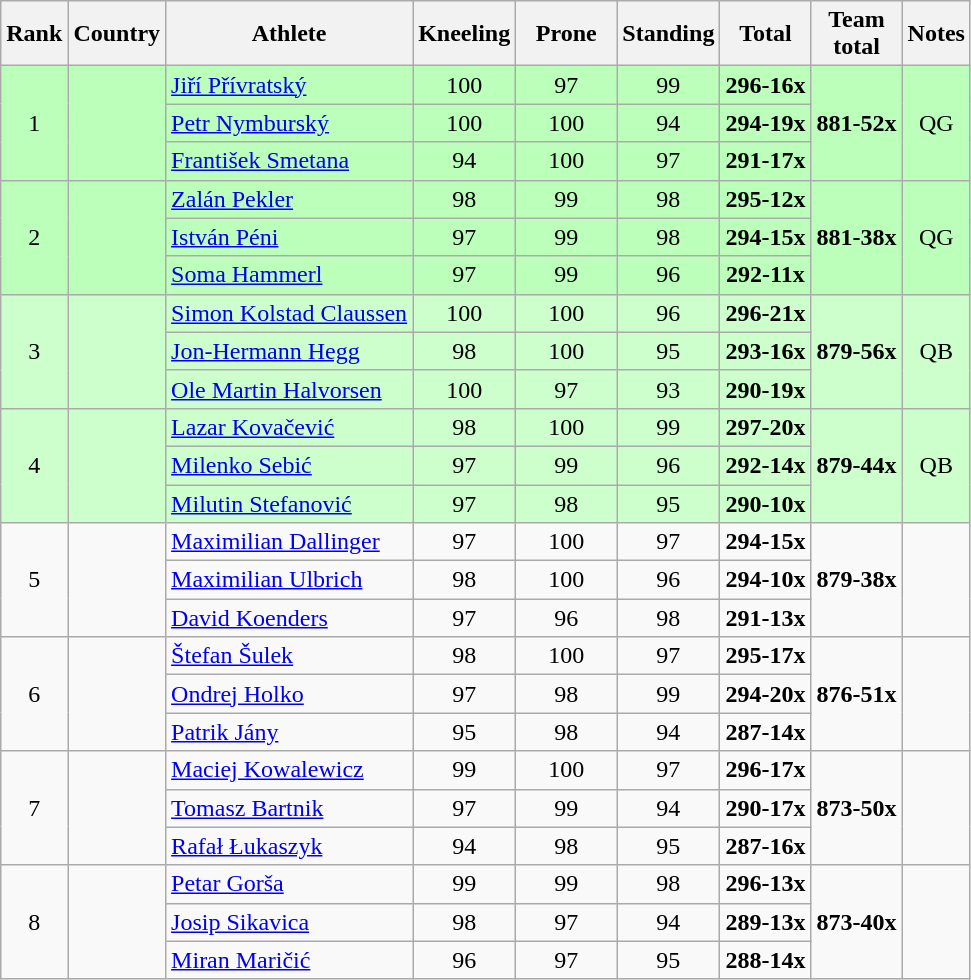<table class="wikitable sortable" style="text-align:center">
<tr>
<th>Rank</th>
<th>Country</th>
<th>Athlete</th>
<th width="60px">Kneeling</th>
<th width="60px">Prone</th>
<th width="60px">Standing</th>
<th>Total</th>
<th>Team<br>total</th>
<th class=unsortable>Notes</th>
</tr>
<tr bgcolor=bbffbb>
<td rowspan=3>1</td>
<td rowspan=3 align=left></td>
<td align=left><a href='#'>Jiří Přívratský</a></td>
<td>100</td>
<td>97</td>
<td>99</td>
<td><strong>296-16x</strong></td>
<td rowspan=3><strong>881-52x</strong></td>
<td rowspan=3>QG</td>
</tr>
<tr bgcolor=bbffbb>
<td align=left><a href='#'>Petr Nymburský</a></td>
<td>100</td>
<td>100</td>
<td>94</td>
<td><strong>294-19x</strong></td>
</tr>
<tr bgcolor=bbffbb>
<td align=left><a href='#'>František Smetana</a></td>
<td>94</td>
<td>100</td>
<td>97</td>
<td><strong>291-17x</strong></td>
</tr>
<tr bgcolor=bbffbb>
<td rowspan=3>2</td>
<td rowspan=3 align=left></td>
<td align=left><a href='#'>Zalán Pekler</a></td>
<td>98</td>
<td>99</td>
<td>98</td>
<td><strong>295-12x</strong></td>
<td rowspan=3><strong>881-38x</strong></td>
<td rowspan=3>QG</td>
</tr>
<tr bgcolor=bbffbb>
<td align=left><a href='#'>István Péni</a></td>
<td>97</td>
<td>99</td>
<td>98</td>
<td><strong>294-15x</strong></td>
</tr>
<tr bgcolor=bbffbb>
<td align=left><a href='#'>Soma Hammerl</a></td>
<td>97</td>
<td>99</td>
<td>96</td>
<td><strong>292-11x</strong></td>
</tr>
<tr bgcolor=ccffcc>
<td rowspan=3>3</td>
<td rowspan=3 align=left></td>
<td align=left><a href='#'>Simon Kolstad Claussen</a></td>
<td>100</td>
<td>100</td>
<td>96</td>
<td><strong>296-21x</strong></td>
<td rowspan=3><strong>879-56x</strong></td>
<td rowspan=3>QB</td>
</tr>
<tr bgcolor=ccffcc>
<td align=left><a href='#'>Jon-Hermann Hegg</a></td>
<td>98</td>
<td>100</td>
<td>95</td>
<td><strong>293-16x</strong></td>
</tr>
<tr bgcolor=ccffcc>
<td align=left><a href='#'>Ole Martin Halvorsen</a></td>
<td>100</td>
<td>97</td>
<td>93</td>
<td><strong>290-19x</strong></td>
</tr>
<tr bgcolor=ccffcc>
<td rowspan=3>4</td>
<td rowspan=3 align=left></td>
<td align=left><a href='#'>Lazar Kovačević</a></td>
<td>98</td>
<td>100</td>
<td>99</td>
<td><strong>297-20x</strong></td>
<td rowspan=3><strong>879-44x</strong></td>
<td rowspan=3>QB</td>
</tr>
<tr bgcolor=ccffcc>
<td align=left><a href='#'>Milenko Sebić</a></td>
<td>97</td>
<td>99</td>
<td>96</td>
<td><strong>292-14x</strong></td>
</tr>
<tr bgcolor=ccffcc>
<td align=left><a href='#'>Milutin Stefanović</a></td>
<td>97</td>
<td>98</td>
<td>95</td>
<td><strong>290-10x</strong></td>
</tr>
<tr>
<td rowspan=3>5</td>
<td rowspan=3 align=left></td>
<td align=left><a href='#'>Maximilian Dallinger</a></td>
<td>97</td>
<td>100</td>
<td>97</td>
<td><strong>294-15x</strong></td>
<td rowspan=3><strong>879-38x</strong></td>
<td rowspan=3></td>
</tr>
<tr>
<td align=left><a href='#'>Maximilian Ulbrich</a></td>
<td>98</td>
<td>100</td>
<td>96</td>
<td><strong>294-10x</strong></td>
</tr>
<tr>
<td align=left><a href='#'>David Koenders</a></td>
<td>97</td>
<td>96</td>
<td>98</td>
<td><strong>291-13x</strong></td>
</tr>
<tr>
<td rowspan=3>6</td>
<td rowspan=3 align=left></td>
<td align=left><a href='#'>Štefan Šulek</a></td>
<td>98</td>
<td>100</td>
<td>97</td>
<td><strong>295-17x</strong></td>
<td rowspan=3><strong>876-51x</strong></td>
<td rowspan=3></td>
</tr>
<tr>
<td align=left><a href='#'>Ondrej Holko</a></td>
<td>97</td>
<td>98</td>
<td>99</td>
<td><strong>294-20x</strong></td>
</tr>
<tr>
<td align=left><a href='#'>Patrik Jány</a></td>
<td>95</td>
<td>98</td>
<td>94</td>
<td><strong>287-14x</strong></td>
</tr>
<tr>
<td rowspan=3>7</td>
<td rowspan=3 align=left></td>
<td align=left><a href='#'>Maciej Kowalewicz</a></td>
<td>99</td>
<td>100</td>
<td>97</td>
<td><strong>296-17x</strong></td>
<td rowspan=3><strong>873-50x</strong></td>
<td rowspan=3></td>
</tr>
<tr>
<td align=left><a href='#'>Tomasz Bartnik</a></td>
<td>97</td>
<td>99</td>
<td>94</td>
<td><strong>290-17x</strong></td>
</tr>
<tr>
<td align=left><a href='#'>Rafał Łukaszyk</a></td>
<td>94</td>
<td>98</td>
<td>95</td>
<td><strong>287-16x</strong></td>
</tr>
<tr>
<td rowspan=3>8</td>
<td rowspan=3 align=left></td>
<td align=left><a href='#'>Petar Gorša</a></td>
<td>99</td>
<td>99</td>
<td>98</td>
<td><strong>296-13x</strong></td>
<td rowspan=3><strong>873-40x</strong></td>
<td rowspan=3></td>
</tr>
<tr>
<td align=left><a href='#'>Josip Sikavica</a></td>
<td>98</td>
<td>97</td>
<td>94</td>
<td><strong>289-13x</strong></td>
</tr>
<tr>
<td align=left><a href='#'>Miran Maričić</a></td>
<td>96</td>
<td>97</td>
<td>95</td>
<td><strong>288-14x</strong></td>
</tr>
</table>
